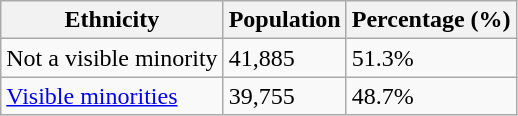<table class="wikitable">
<tr>
<th>Ethnicity</th>
<th>Population</th>
<th>Percentage (%)</th>
</tr>
<tr>
<td>Not a visible minority</td>
<td>41,885</td>
<td>51.3%</td>
</tr>
<tr>
<td><a href='#'>Visible minorities</a></td>
<td>39,755</td>
<td>48.7%</td>
</tr>
</table>
